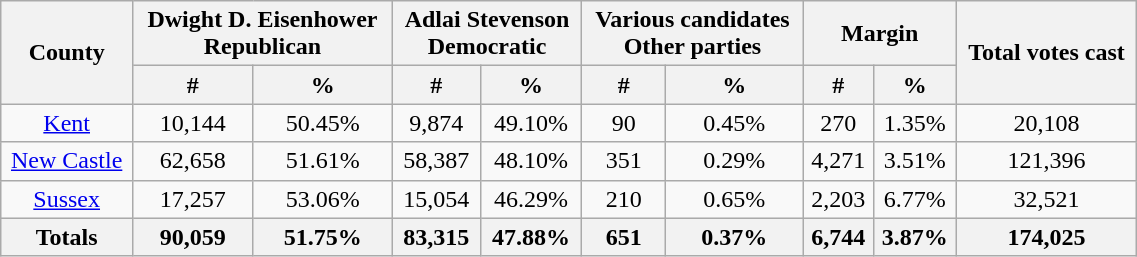<table width="60%"  class="wikitable sortable" style="text-align:center">
<tr>
<th style="text-align:center;" rowspan="2">County</th>
<th style="text-align:center;" colspan="2">Dwight D. Eisenhower<br>Republican</th>
<th style="text-align:center;" colspan="2">Adlai Stevenson<br>Democratic</th>
<th style="text-align:center;" colspan="2">Various candidates<br>Other parties</th>
<th style="text-align:center;" colspan="2">Margin</th>
<th style="text-align:center;" rowspan="2">Total votes cast</th>
</tr>
<tr>
<th style="text-align:center;" data-sort-type="number">#</th>
<th style="text-align:center;" data-sort-type="number">%</th>
<th style="text-align:center;" data-sort-type="number">#</th>
<th style="text-align:center;" data-sort-type="number">%</th>
<th style="text-align:center;" data-sort-type="number">#</th>
<th style="text-align:center;" data-sort-type="number">%</th>
<th style="text-align:center;" data-sort-type="number">#</th>
<th style="text-align:center;" data-sort-type="number">%</th>
</tr>
<tr style="text-align:center;">
<td><a href='#'>Kent</a></td>
<td>10,144</td>
<td>50.45%</td>
<td>9,874</td>
<td>49.10%</td>
<td>90</td>
<td>0.45%</td>
<td>270</td>
<td>1.35%</td>
<td>20,108</td>
</tr>
<tr style="text-align:center;">
<td><a href='#'>New Castle</a></td>
<td>62,658</td>
<td>51.61%</td>
<td>58,387</td>
<td>48.10%</td>
<td>351</td>
<td>0.29%</td>
<td>4,271</td>
<td>3.51%</td>
<td>121,396</td>
</tr>
<tr style="text-align:center;">
<td><a href='#'>Sussex</a></td>
<td>17,257</td>
<td>53.06%</td>
<td>15,054</td>
<td>46.29%</td>
<td>210</td>
<td>0.65%</td>
<td>2,203</td>
<td>6.77%</td>
<td>32,521</td>
</tr>
<tr>
<th>Totals</th>
<th>90,059</th>
<th>51.75%</th>
<th>83,315</th>
<th>47.88%</th>
<th>651</th>
<th>0.37%</th>
<th>6,744</th>
<th>3.87%</th>
<th>174,025</th>
</tr>
</table>
